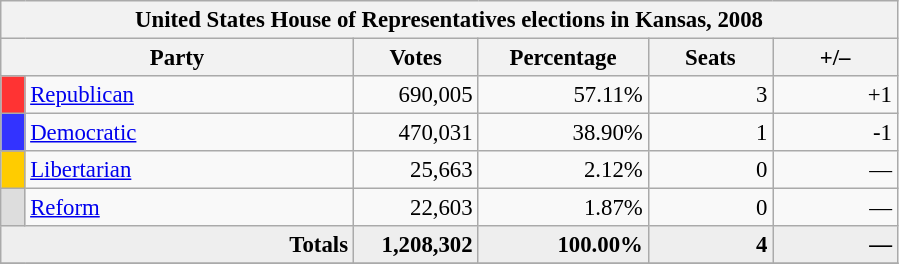<table class="wikitable" style="font-size: 95%;">
<tr>
<th colspan="6">United States House of Representatives elections in Kansas, 2008</th>
</tr>
<tr>
<th colspan=2 style="width: 15em">Party</th>
<th style="width: 5em">Votes</th>
<th style="width: 7em">Percentage</th>
<th style="width: 5em">Seats</th>
<th style="width: 5em">+/–</th>
</tr>
<tr>
<th style="background-color:#FF3333; width: 3px"></th>
<td style="width: 130px"><a href='#'>Republican</a></td>
<td align="right">690,005</td>
<td align="right">57.11%</td>
<td align="right">3</td>
<td align="right">+1</td>
</tr>
<tr>
<th style="background-color:#3333FF; width: 3px"></th>
<td style="width: 130px"><a href='#'>Democratic</a></td>
<td align="right">470,031</td>
<td align="right">38.90%</td>
<td align="right">1</td>
<td align="right">-1</td>
</tr>
<tr>
<th style="background-color:#FFCC00; width: 3px"></th>
<td style="width: 130px"><a href='#'>Libertarian</a></td>
<td align="right">25,663</td>
<td align="right">2.12%</td>
<td align="right">0</td>
<td align="right">—</td>
</tr>
<tr>
<th style="background-color:#DDDDDD; width: 3px"></th>
<td style="width: 130px"><a href='#'>Reform</a></td>
<td align="right">22,603</td>
<td align="right">1.87%</td>
<td align="right">0</td>
<td align="right">—</td>
</tr>
<tr bgcolor="#EEEEEE">
<td colspan="2" align="right"><strong>Totals</strong></td>
<td align="right"><strong>1,208,302</strong></td>
<td align="right"><strong>100.00%</strong></td>
<td align="right"><strong>4</strong></td>
<td align="right"><strong>—</strong></td>
</tr>
<tr bgcolor="#EEEEEE">
</tr>
</table>
